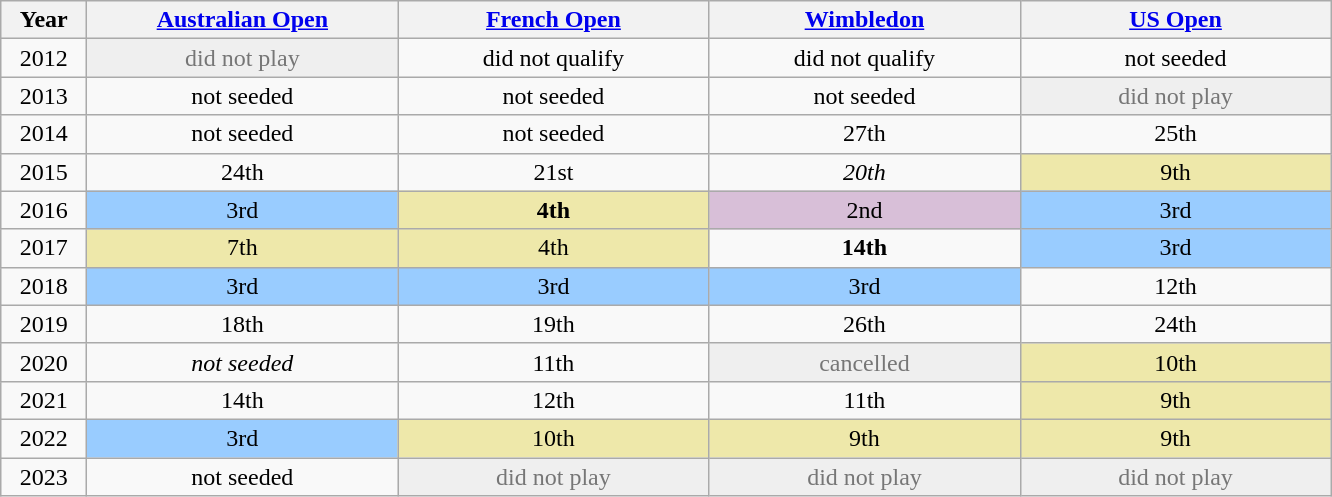<table class=wikitable style=text-align:center>
<tr>
<th width=50>Year</th>
<th width=200><a href='#'>Australian Open</a></th>
<th width=200><a href='#'>French Open</a></th>
<th width=200><a href='#'>Wimbledon</a></th>
<th width=200><a href='#'>US Open</a></th>
</tr>
<tr>
<td>2012</td>
<td bgcolor=efefef style=color:#767676>did not play</td>
<td>did not qualify</td>
<td>did not qualify</td>
<td>not seeded</td>
</tr>
<tr>
<td>2013</td>
<td>not seeded</td>
<td>not seeded</td>
<td>not seeded</td>
<td bgcolor=efefef style=color:#767676>did not play</td>
</tr>
<tr>
<td>2014</td>
<td>not seeded</td>
<td>not seeded</td>
<td>27th</td>
<td>25th</td>
</tr>
<tr>
<td>2015</td>
<td>24th</td>
<td>21st</td>
<td><em>20th</em></td>
<td bgcolor=EEE8AA>9th</td>
</tr>
<tr>
<td>2016</td>
<td bgcolor=99ccff>3rd</td>
<td bgcolor=EEE8AA><strong>4th</strong></td>
<td bgcolor=D8BFD8>2nd</td>
<td bgcolor=99ccff>3rd</td>
</tr>
<tr>
<td>2017</td>
<td bgcolor=EEE8AA>7th</td>
<td bgcolor=EEE8AA>4th</td>
<td><strong>14th</strong></td>
<td bgcolor=99ccff>3rd</td>
</tr>
<tr>
<td>2018</td>
<td bgcolor=99ccff>3rd</td>
<td bgcolor=99ccff>3rd</td>
<td bgcolor=99ccff>3rd</td>
<td>12th</td>
</tr>
<tr>
<td>2019</td>
<td>18th</td>
<td>19th</td>
<td>26th</td>
<td>24th</td>
</tr>
<tr>
<td>2020</td>
<td><em>not seeded</em></td>
<td>11th</td>
<td bgcolor=efefef style=color:#767676>cancelled</td>
<td bgcolor=EEE8AA>10th</td>
</tr>
<tr>
<td>2021</td>
<td>14th</td>
<td>12th</td>
<td>11th</td>
<td bgcolor=EEE8AA>9th</td>
</tr>
<tr>
<td>2022</td>
<td bgcolor=#9cf>3rd</td>
<td bgcolor=eee8aa>10th</td>
<td bgcolor=eee8aa>9th</td>
<td bgcolor=eee8aa>9th</td>
</tr>
<tr>
<td>2023</td>
<td>not seeded</td>
<td bgcolor=efefef style=color:#767676>did not play</td>
<td bgcolor=efefef style=color:#767676>did not play</td>
<td bgcolor=efefef style=color:#767676>did not play</td>
</tr>
</table>
